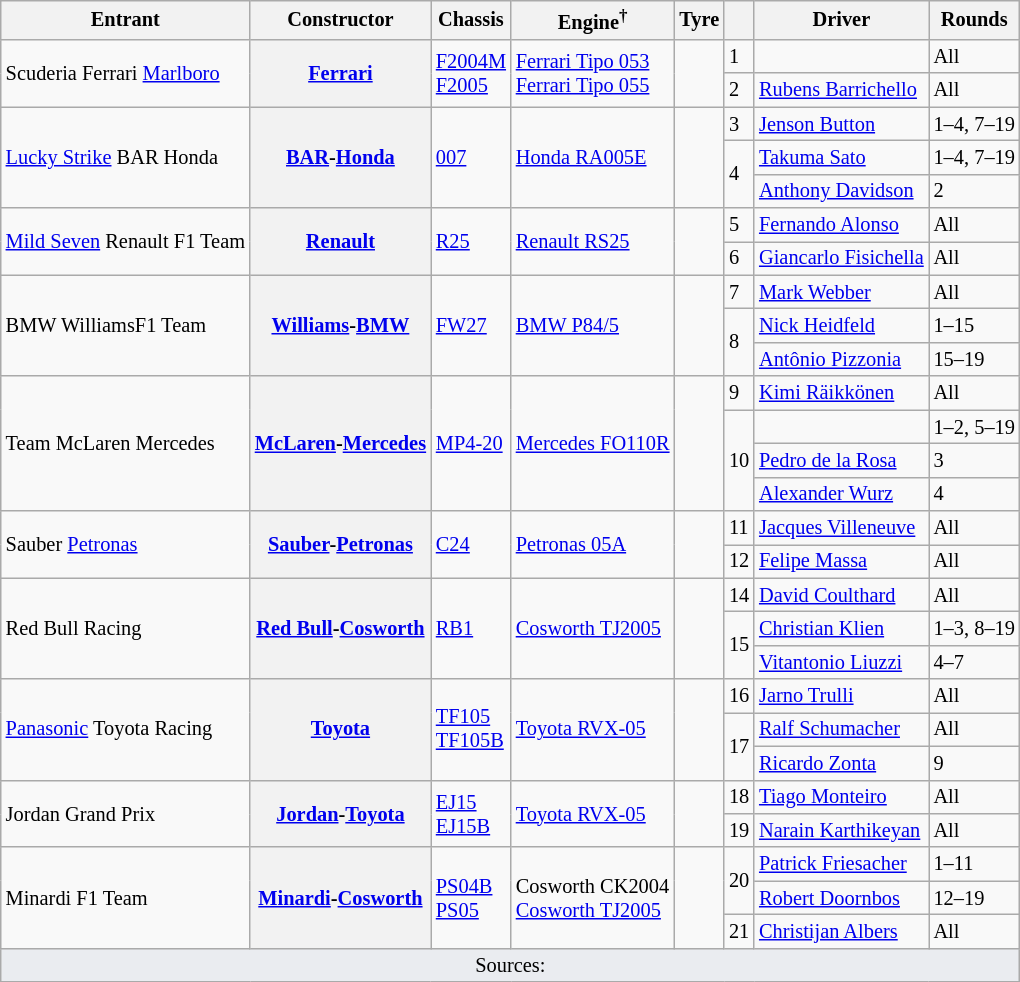<table class="wikitable sortable" style="font-size: 85%">
<tr>
<th>Entrant</th>
<th>Constructor</th>
<th>Chassis</th>
<th>Engine<sup>†</sup></th>
<th>Tyre</th>
<th></th>
<th>Driver</th>
<th>Rounds</th>
</tr>
<tr>
<td rowspan=2> Scuderia Ferrari <a href='#'>Marlboro</a></td>
<th rowspan=2><a href='#'>Ferrari</a></th>
<td rowspan=2><a href='#'>F2004M</a><br><a href='#'>F2005</a></td>
<td rowspan=2><a href='#'>Ferrari Tipo 053</a><br><a href='#'>Ferrari Tipo 055</a></td>
<td rowspan=2></td>
<td>1</td>
<td></td>
<td>All</td>
</tr>
<tr>
<td>2</td>
<td> <a href='#'>Rubens Barrichello</a></td>
<td>All</td>
</tr>
<tr>
<td rowspan=3> <a href='#'>Lucky Strike</a> BAR Honda</td>
<th rowspan=3><a href='#'>BAR</a>-<a href='#'>Honda</a></th>
<td rowspan=3><a href='#'>007</a></td>
<td rowspan=3><a href='#'>Honda RA005E</a></td>
<td rowspan=3></td>
<td>3</td>
<td> <a href='#'>Jenson Button</a></td>
<td>1–4, 7–19</td>
</tr>
<tr>
<td rowspan=2>4</td>
<td> <a href='#'>Takuma Sato</a></td>
<td>1–4, 7–19</td>
</tr>
<tr>
<td> <a href='#'>Anthony Davidson</a></td>
<td>2</td>
</tr>
<tr>
<td rowspan=2 nowrap> <a href='#'>Mild Seven</a> Renault F1 Team</td>
<th rowspan=2><a href='#'>Renault</a></th>
<td rowspan=2><a href='#'>R25</a></td>
<td rowspan=2><a href='#'>Renault RS25</a></td>
<td rowspan=2></td>
<td>5</td>
<td> <a href='#'>Fernando Alonso</a></td>
<td>All</td>
</tr>
<tr>
<td>6</td>
<td> <a href='#'>Giancarlo Fisichella</a></td>
<td>All</td>
</tr>
<tr>
<td rowspan=3> BMW WilliamsF1 Team</td>
<th rowspan=3><a href='#'>Williams</a>-<a href='#'>BMW</a></th>
<td rowspan=3><a href='#'>FW27</a></td>
<td rowspan=3><a href='#'>BMW P84/5</a></td>
<td rowspan=3></td>
<td>7</td>
<td> <a href='#'>Mark Webber</a></td>
<td>All</td>
</tr>
<tr>
<td rowspan=2>8</td>
<td> <a href='#'>Nick Heidfeld</a></td>
<td>1–15</td>
</tr>
<tr>
<td> <a href='#'>Antônio Pizzonia</a></td>
<td>15–19</td>
</tr>
<tr>
<td rowspan=4 nowrap> Team McLaren Mercedes</td>
<th rowspan=4><a href='#'>McLaren</a>-<a href='#'>Mercedes</a></th>
<td rowspan=4><a href='#'>MP4-20</a></td>
<td rowspan=4><a href='#'>Mercedes FO110R</a></td>
<td rowspan=4></td>
<td>9</td>
<td> <a href='#'>Kimi Räikkönen</a></td>
<td>All</td>
</tr>
<tr>
<td rowspan=3>10</td>
<td></td>
<td>1–2, 5–19</td>
</tr>
<tr>
<td> <a href='#'>Pedro de la Rosa</a></td>
<td>3</td>
</tr>
<tr>
<td> <a href='#'>Alexander Wurz</a></td>
<td>4</td>
</tr>
<tr>
<td rowspan=2> Sauber <a href='#'>Petronas</a></td>
<th rowspan=2><a href='#'>Sauber</a>-<a href='#'>Petronas</a></th>
<td rowspan=2><a href='#'>C24</a></td>
<td rowspan=2><a href='#'>Petronas 05A</a></td>
<td rowspan=2></td>
<td>11</td>
<td> <a href='#'>Jacques Villeneuve</a></td>
<td>All</td>
</tr>
<tr>
<td>12</td>
<td> <a href='#'>Felipe Massa</a></td>
<td>All</td>
</tr>
<tr>
<td rowspan=3> Red Bull Racing</td>
<th rowspan=3><a href='#'>Red Bull</a>-<a href='#'>Cosworth</a></th>
<td rowspan=3><a href='#'>RB1</a></td>
<td rowspan=3><a href='#'>Cosworth TJ2005</a></td>
<td rowspan=3></td>
<td>14</td>
<td> <a href='#'>David Coulthard</a></td>
<td>All</td>
</tr>
<tr>
<td rowspan=2>15</td>
<td> <a href='#'>Christian Klien</a></td>
<td>1–3, 8–19</td>
</tr>
<tr>
<td> <a href='#'>Vitantonio Liuzzi</a></td>
<td>4–7</td>
</tr>
<tr>
<td rowspan=3> <a href='#'>Panasonic</a> Toyota Racing</td>
<th rowspan=3><a href='#'>Toyota</a></th>
<td rowspan=3><a href='#'>TF105</a><br><a href='#'>TF105B</a></td>
<td rowspan=3><a href='#'>Toyota RVX-05</a></td>
<td rowspan=3></td>
<td>16</td>
<td> <a href='#'>Jarno Trulli</a></td>
<td>All</td>
</tr>
<tr>
<td rowspan=2>17</td>
<td> <a href='#'>Ralf Schumacher</a></td>
<td>All</td>
</tr>
<tr>
<td> <a href='#'>Ricardo Zonta</a></td>
<td>9</td>
</tr>
<tr>
<td rowspan=2> Jordan Grand Prix</td>
<th rowspan=2><a href='#'>Jordan</a>-<a href='#'>Toyota</a></th>
<td rowspan=2><a href='#'>EJ15</a><br><a href='#'>EJ15B</a></td>
<td rowspan=2><a href='#'>Toyota RVX-05</a></td>
<td rowspan=2></td>
<td>18</td>
<td> <a href='#'>Tiago Monteiro</a></td>
<td>All</td>
</tr>
<tr>
<td>19</td>
<td> <a href='#'>Narain Karthikeyan</a></td>
<td>All</td>
</tr>
<tr>
<td rowspan=3> Minardi F1 Team</td>
<th rowspan=3><a href='#'>Minardi</a>-<a href='#'>Cosworth</a></th>
<td rowspan=3><a href='#'>PS04B</a><br><a href='#'>PS05</a></td>
<td rowspan=3 nowrap>Cosworth CK2004<br><a href='#'>Cosworth TJ2005</a></td>
<td rowspan=3></td>
<td rowspan=2>20</td>
<td> <a href='#'>Patrick Friesacher</a></td>
<td>1–11</td>
</tr>
<tr>
<td> <a href='#'>Robert Doornbos</a></td>
<td>12–19</td>
</tr>
<tr>
<td>21</td>
<td> <a href='#'>Christijan Albers</a></td>
<td>All</td>
</tr>
<tr>
<td colspan="10" style="background-color:#EAECF0;text-align:center">Sources:</td>
</tr>
</table>
